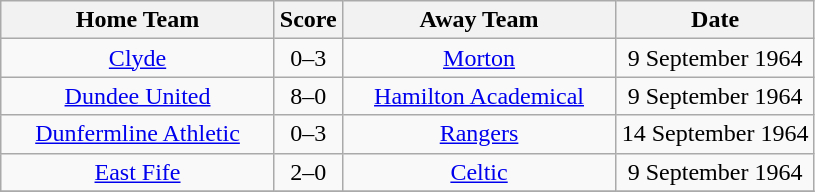<table class="wikitable" style="text-align:center;">
<tr>
<th width=175>Home Team</th>
<th width=20>Score</th>
<th width=175>Away Team</th>
<th width= 125>Date</th>
</tr>
<tr>
<td><a href='#'>Clyde</a></td>
<td>0–3</td>
<td><a href='#'>Morton</a></td>
<td>9 September 1964</td>
</tr>
<tr>
<td><a href='#'>Dundee United</a></td>
<td>8–0</td>
<td><a href='#'>Hamilton Academical</a></td>
<td>9 September 1964</td>
</tr>
<tr>
<td><a href='#'>Dunfermline Athletic</a></td>
<td>0–3</td>
<td><a href='#'>Rangers</a></td>
<td>14 September 1964</td>
</tr>
<tr>
<td><a href='#'>East Fife</a></td>
<td>2–0</td>
<td><a href='#'>Celtic</a></td>
<td>9 September 1964</td>
</tr>
<tr>
</tr>
</table>
